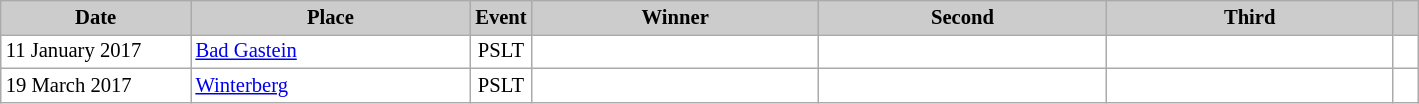<table class="wikitable plainrowheaders" style="background:#fff; font-size:86%; border:grey solid 1px; border-collapse:collapse;">
<tr style="background:#ccc; text-align:center;">
<th scope="col" style="background:#ccc; width:120px;">Date</th>
<th scope="col" style="background:#ccc; width:180px;">Place</th>
<th scope="col" style="background:#ccc; width:15px;">Event</th>
<th scope="col" style="background:#ccc; width:185px;">Winner</th>
<th scope="col" style="background:#ccc; width:185px;">Second</th>
<th scope="col" style="background:#ccc; width:185px;">Third</th>
<th scope="col" style="background:#ccc; width:10px;"></th>
</tr>
<tr>
<td>11 January 2017</td>
<td> <a href='#'>Bad Gastein</a></td>
<td align=center>PSLT</td>
<td></td>
<td></td>
<td></td>
<td></td>
</tr>
<tr>
<td>19 March 2017</td>
<td> <a href='#'>Winterberg</a></td>
<td align=center>PSLT</td>
<td></td>
<td></td>
<td></td>
<td></td>
</tr>
</table>
